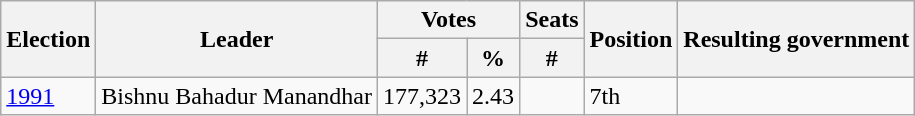<table class="wikitable">
<tr>
<th rowspan="2">Election</th>
<th rowspan="2">Leader</th>
<th colspan="2">Votes</th>
<th>Seats</th>
<th rowspan="2">Position</th>
<th rowspan="2">Resulting government</th>
</tr>
<tr>
<th>#</th>
<th>%</th>
<th>#</th>
</tr>
<tr>
<td><a href='#'>1991</a></td>
<td>Bishnu Bahadur Manandhar</td>
<td>177,323</td>
<td>2.43</td>
<td style="text-align:center;"></td>
<td>7th</td>
<td></td>
</tr>
</table>
